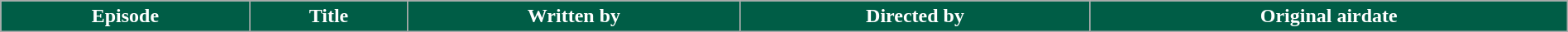<table class="wikitable plainrowheaders" style="width:100%;">
<tr style="color:#fff;">
<th style="background:#005d46;">Episode</th>
<th style="background:#005d46;">Title</th>
<th style="background:#005d46;">Written by</th>
<th style="background:#005d46;">Directed by</th>
<th style="background:#005d46;">Original airdate<br>






</th>
</tr>
</table>
